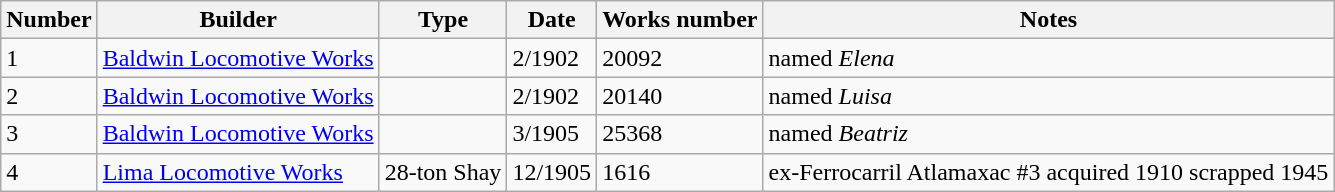<table class="wikitable">
<tr>
<th>Number</th>
<th>Builder</th>
<th>Type</th>
<th>Date</th>
<th>Works number</th>
<th>Notes</th>
</tr>
<tr>
<td>1</td>
<td><a href='#'>Baldwin Locomotive Works</a></td>
<td></td>
<td>2/1902</td>
<td>20092</td>
<td>named <em>Elena</em></td>
</tr>
<tr>
<td>2</td>
<td><a href='#'>Baldwin Locomotive Works</a></td>
<td></td>
<td>2/1902</td>
<td>20140</td>
<td>named <em>Luisa</em></td>
</tr>
<tr>
<td>3</td>
<td><a href='#'>Baldwin Locomotive Works</a></td>
<td></td>
<td>3/1905</td>
<td>25368</td>
<td>named <em>Beatriz</em></td>
</tr>
<tr>
<td>4</td>
<td><a href='#'>Lima Locomotive Works</a></td>
<td>28-ton Shay</td>
<td>12/1905</td>
<td>1616</td>
<td>ex-Ferrocarril Atlamaxac #3 acquired 1910 scrapped 1945</td>
</tr>
</table>
